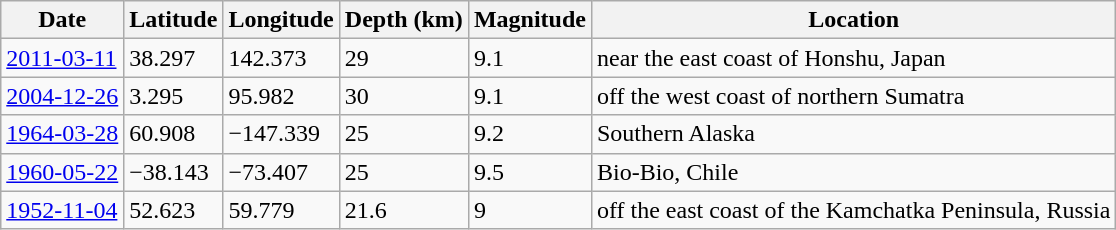<table class="wikitable">
<tr>
<th>Date</th>
<th>Latitude</th>
<th>Longitude</th>
<th>Depth (km)</th>
<th>Magnitude</th>
<th>Location</th>
</tr>
<tr>
<td><a href='#'>2011-03-11</a></td>
<td>38.297</td>
<td>142.373</td>
<td>29</td>
<td>9.1</td>
<td>near the east coast of Honshu, Japan</td>
</tr>
<tr>
<td><a href='#'>2004-12-26</a></td>
<td>3.295</td>
<td>95.982</td>
<td>30</td>
<td>9.1</td>
<td>off the west coast of northern Sumatra</td>
</tr>
<tr>
<td><a href='#'>1964-03-28</a></td>
<td>60.908</td>
<td>−147.339</td>
<td>25</td>
<td>9.2</td>
<td>Southern Alaska</td>
</tr>
<tr>
<td><a href='#'>1960-05-22</a></td>
<td>−38.143</td>
<td>−73.407</td>
<td>25</td>
<td>9.5</td>
<td>Bio-Bio, Chile</td>
</tr>
<tr>
<td><a href='#'>1952-11-04</a></td>
<td>52.623</td>
<td>59.779</td>
<td>21.6</td>
<td>9</td>
<td>off the east coast of the Kamchatka Peninsula, Russia</td>
</tr>
</table>
